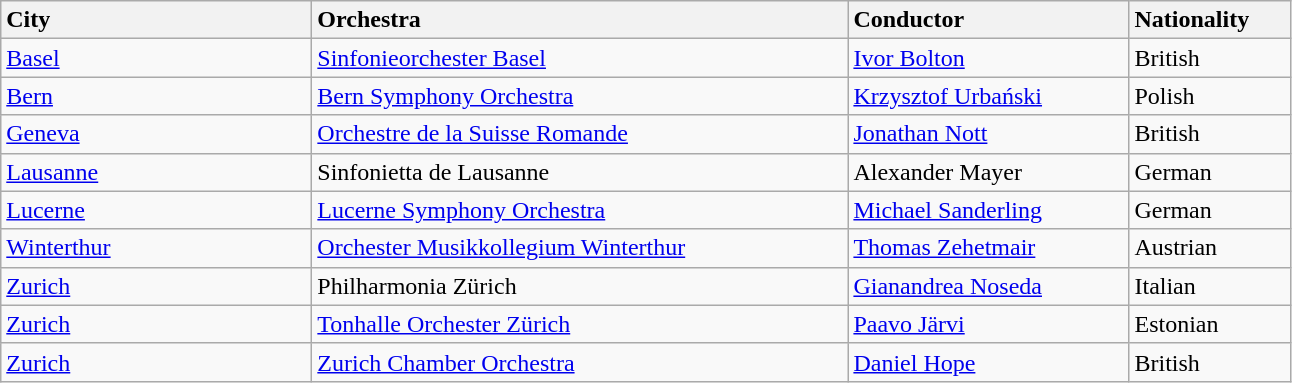<table class="wikitable">
<tr>
<td style="width: 200px; background: #f2f2f2"><strong>City</strong></td>
<td style="width: 350px; background: #f2f2f2"><strong>Orchestra</strong></td>
<td style="width: 180px; background: #f2f2f2"><strong>Conductor</strong></td>
<td style="width: 100px; background: #f2f2f2"><strong>Nationality</strong></td>
</tr>
<tr>
<td><a href='#'>Basel</a></td>
<td><a href='#'>Sinfonieorchester Basel</a></td>
<td><a href='#'>Ivor Bolton</a></td>
<td>British</td>
</tr>
<tr>
<td><a href='#'>Bern</a></td>
<td><a href='#'>Bern Symphony Orchestra</a></td>
<td><a href='#'>Krzysztof Urbański</a></td>
<td>Polish</td>
</tr>
<tr>
<td><a href='#'>Geneva</a></td>
<td><a href='#'>Orchestre de la Suisse Romande</a></td>
<td><a href='#'>Jonathan Nott</a></td>
<td>British</td>
</tr>
<tr>
<td><a href='#'>Lausanne</a></td>
<td>Sinfonietta de Lausanne</td>
<td>Alexander Mayer</td>
<td>German</td>
</tr>
<tr>
<td><a href='#'>Lucerne</a></td>
<td><a href='#'>Lucerne Symphony Orchestra</a></td>
<td><a href='#'>Michael Sanderling</a></td>
<td>German</td>
</tr>
<tr>
<td><a href='#'>Winterthur</a></td>
<td><a href='#'>Orchester Musikkollegium Winterthur</a></td>
<td><a href='#'>Thomas Zehetmair</a></td>
<td>Austrian</td>
</tr>
<tr>
<td><a href='#'>Zurich</a></td>
<td>Philharmonia Zürich</td>
<td><a href='#'>Gianandrea Noseda</a></td>
<td>Italian</td>
</tr>
<tr>
<td><a href='#'>Zurich</a></td>
<td><a href='#'>Tonhalle Orchester Zürich</a></td>
<td><a href='#'>Paavo Järvi</a></td>
<td>Estonian</td>
</tr>
<tr>
<td><a href='#'>Zurich</a></td>
<td><a href='#'>Zurich Chamber Orchestra</a></td>
<td><a href='#'>Daniel Hope</a></td>
<td>British</td>
</tr>
</table>
